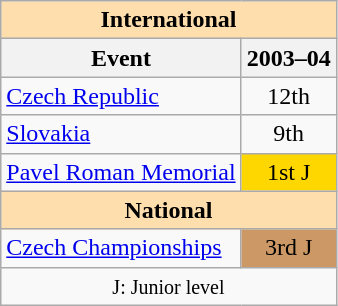<table class="wikitable" style="text-align:center">
<tr>
<th style="background-color: #ffdead; " colspan=2 align=center>International</th>
</tr>
<tr>
<th>Event</th>
<th>2003–04</th>
</tr>
<tr>
<td align=left> <a href='#'>Czech Republic</a></td>
<td>12th</td>
</tr>
<tr>
<td align=left> <a href='#'>Slovakia</a></td>
<td>9th</td>
</tr>
<tr>
<td align=left><a href='#'>Pavel Roman Memorial</a></td>
<td bgcolor=gold>1st J</td>
</tr>
<tr>
<th style="background-color: #ffdead; " colspan=2 align=center>National</th>
</tr>
<tr>
<td align=left><a href='#'>Czech Championships</a></td>
<td bgcolor=cc9966>3rd J</td>
</tr>
<tr>
<td colspan=2 align=center><small> J: Junior level </small></td>
</tr>
</table>
